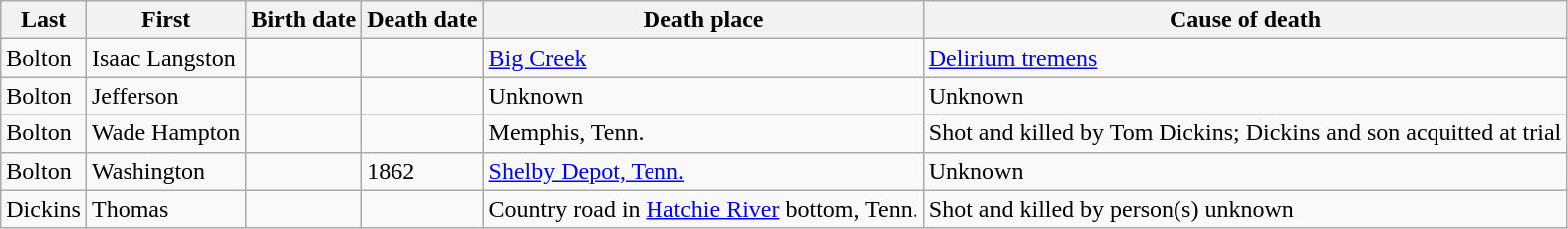<table class="wikitable sortable">
<tr>
<th>Last</th>
<th>First</th>
<th>Birth date</th>
<th>Death date</th>
<th>Death place</th>
<th>Cause of death</th>
</tr>
<tr valign="top">
<td>Bolton</td>
<td>Isaac Langston</td>
<td></td>
<td></td>
<td><a href='#'>Big Creek</a></td>
<td><a href='#'>Delirium tremens</a></td>
</tr>
<tr valign="top">
<td>Bolton</td>
<td>Jefferson</td>
<td></td>
<td></td>
<td>Unknown</td>
<td>Unknown</td>
</tr>
<tr valign="top">
<td>Bolton</td>
<td>Wade Hampton</td>
<td></td>
<td></td>
<td>Memphis, Tenn.</td>
<td>Shot and killed by Tom Dickins; Dickins and son acquitted at trial</td>
</tr>
<tr valign="top">
<td>Bolton</td>
<td>Washington</td>
<td></td>
<td>1862</td>
<td><a href='#'>Shelby Depot, Tenn.</a></td>
<td>Unknown</td>
</tr>
<tr valign="top">
<td>Dickins</td>
<td>Thomas</td>
<td></td>
<td></td>
<td>Country road in <a href='#'>Hatchie River</a> bottom, Tenn.</td>
<td>Shot and killed by person(s) unknown</td>
</tr>
</table>
